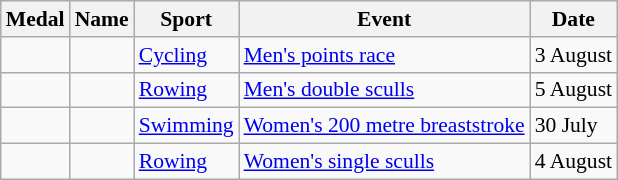<table class="wikitable sortable" style="font-size:90%">
<tr>
<th>Medal</th>
<th>Name</th>
<th>Sport</th>
<th>Event</th>
<th>Date</th>
</tr>
<tr>
<td></td>
<td></td>
<td><a href='#'>Cycling</a></td>
<td><a href='#'>Men's points race</a></td>
<td>3 August</td>
</tr>
<tr>
<td></td>
<td><br></td>
<td><a href='#'>Rowing</a></td>
<td><a href='#'>Men's double sculls</a></td>
<td>5 August</td>
</tr>
<tr>
<td></td>
<td></td>
<td><a href='#'>Swimming</a></td>
<td><a href='#'>Women's 200 metre breaststroke</a></td>
<td>30 July</td>
</tr>
<tr>
<td></td>
<td></td>
<td><a href='#'>Rowing</a></td>
<td><a href='#'>Women's single sculls</a></td>
<td>4 August</td>
</tr>
</table>
